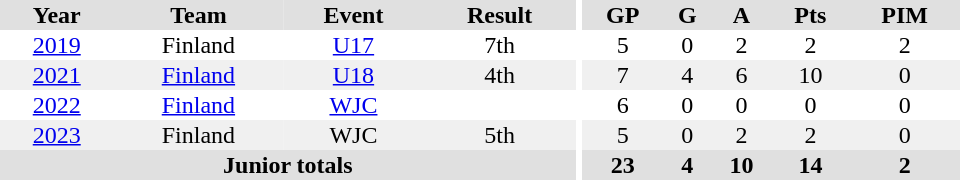<table border="0" cellpadding="1" cellspacing="0" ID="Table3" style="text-align:center; width:40em;">
<tr bgcolor="#e0e0e0">
<th>Year</th>
<th>Team</th>
<th>Event</th>
<th>Result</th>
<th rowspan="99" bgcolor="#ffffff"></th>
<th>GP</th>
<th>G</th>
<th>A</th>
<th>Pts</th>
<th>PIM</th>
</tr>
<tr>
<td><a href='#'>2019</a></td>
<td>Finland</td>
<td><a href='#'>U17</a></td>
<td>7th</td>
<td>5</td>
<td>0</td>
<td>2</td>
<td>2</td>
<td>2</td>
</tr>
<tr bgcolor="#f0f0f0">
<td><a href='#'>2021</a></td>
<td><a href='#'>Finland</a></td>
<td><a href='#'>U18</a></td>
<td>4th</td>
<td>7</td>
<td>4</td>
<td>6</td>
<td>10</td>
<td>0</td>
</tr>
<tr>
<td><a href='#'>2022</a></td>
<td><a href='#'>Finland</a></td>
<td><a href='#'>WJC</a></td>
<td></td>
<td>6</td>
<td>0</td>
<td>0</td>
<td>0</td>
<td>0</td>
</tr>
<tr bgcolor="#f0f0f0">
<td><a href='#'>2023</a></td>
<td>Finland</td>
<td>WJC</td>
<td>5th</td>
<td>5</td>
<td>0</td>
<td>2</td>
<td>2</td>
<td>0</td>
</tr>
<tr bgcolor="#e0e0e0">
<th colspan="4">Junior totals</th>
<th>23</th>
<th>4</th>
<th>10</th>
<th>14</th>
<th>2</th>
</tr>
</table>
